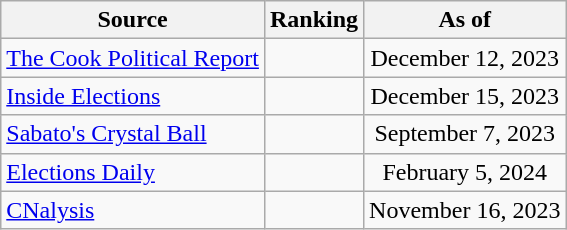<table class="wikitable" style="text-align:center">
<tr>
<th>Source</th>
<th>Ranking</th>
<th>As of</th>
</tr>
<tr>
<td align=left><a href='#'>The Cook Political Report</a></td>
<td></td>
<td>December 12, 2023</td>
</tr>
<tr>
<td align=left><a href='#'>Inside Elections</a></td>
<td></td>
<td>December 15, 2023</td>
</tr>
<tr>
<td align=left><a href='#'>Sabato's Crystal Ball</a></td>
<td></td>
<td>September 7, 2023</td>
</tr>
<tr>
<td align=left><a href='#'>Elections Daily</a></td>
<td></td>
<td>February 5, 2024</td>
</tr>
<tr>
<td align=left><a href='#'>CNalysis</a></td>
<td></td>
<td>November 16, 2023</td>
</tr>
</table>
